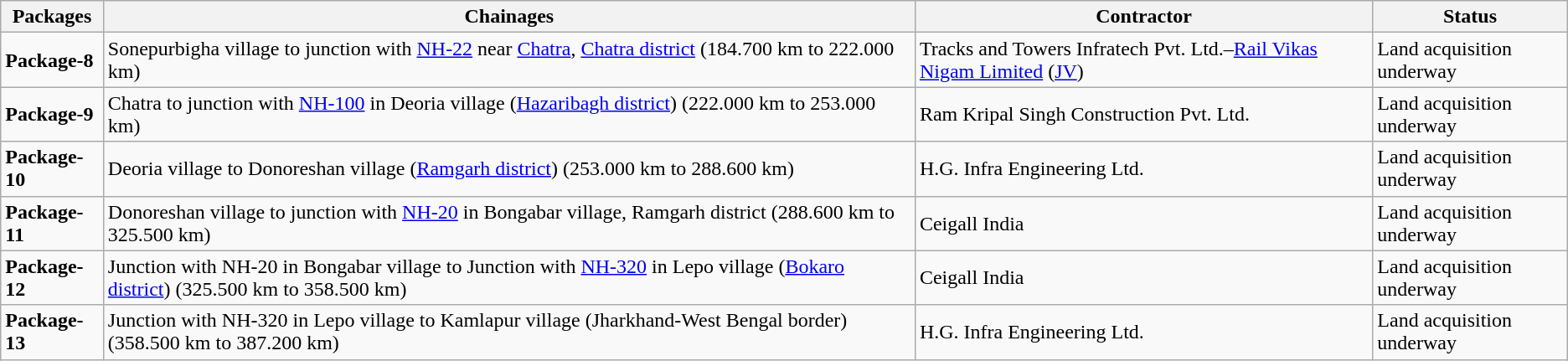<table class="wikitable sortable">
<tr>
<th>Packages</th>
<th>Chainages</th>
<th>Contractor</th>
<th>Status</th>
</tr>
<tr>
<td><strong>Package-8</strong></td>
<td>Sonepurbigha village to junction with <a href='#'>NH-22</a> near <a href='#'>Chatra</a>, <a href='#'>Chatra district</a> (184.700 km to 222.000 km)</td>
<td>Tracks and Towers Infratech Pvt. Ltd.–<a href='#'>Rail Vikas Nigam Limited</a> (<a href='#'>JV</a>)</td>
<td>Land acquisition underway</td>
</tr>
<tr>
<td><strong>Package-9</strong></td>
<td>Chatra to junction with <a href='#'>NH-100</a> in Deoria village (<a href='#'>Hazaribagh district</a>) (222.000 km to 253.000 km)</td>
<td>Ram Kripal Singh Construction Pvt. Ltd.</td>
<td>Land acquisition underway</td>
</tr>
<tr>
<td><strong>Package-10</strong></td>
<td>Deoria village to Donoreshan village (<a href='#'>Ramgarh district</a>) (253.000 km to 288.600 km)</td>
<td>H.G. Infra Engineering Ltd.</td>
<td>Land acquisition underway</td>
</tr>
<tr>
<td><strong>Package-11</strong></td>
<td>Donoreshan village to junction with <a href='#'>NH-20</a> in Bongabar village, Ramgarh district (288.600 km to 325.500 km)</td>
<td>Ceigall India</td>
<td>Land acquisition underway</td>
</tr>
<tr>
<td><strong>Package-12</strong></td>
<td>Junction with NH-20 in Bongabar village to Junction with <a href='#'>NH-320</a> in Lepo village (<a href='#'>Bokaro district</a>) (325.500 km to 358.500 km)</td>
<td>Ceigall India</td>
<td>Land acquisition underway</td>
</tr>
<tr>
<td><strong>Package-13</strong></td>
<td>Junction with NH-320 in Lepo village to Kamlapur village (Jharkhand-West Bengal border) (358.500 km to 387.200 km)</td>
<td>H.G. Infra Engineering Ltd.</td>
<td>Land acquisition underway</td>
</tr>
</table>
